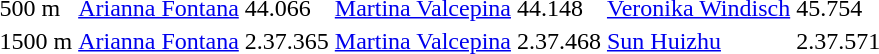<table>
<tr>
<td>500 m</td>
<td><a href='#'>Arianna Fontana</a><br></td>
<td>44.066</td>
<td><a href='#'>Martina Valcepina</a><br></td>
<td>44.148</td>
<td><a href='#'>Veronika Windisch</a><br></td>
<td>45.754</td>
</tr>
<tr>
<td>1500 m</td>
<td><a href='#'>Arianna Fontana</a><br></td>
<td>2.37.365</td>
<td><a href='#'>Martina Valcepina</a><br></td>
<td>2.37.468</td>
<td><a href='#'>Sun Huizhu</a><br></td>
<td>2.37.571</td>
</tr>
</table>
